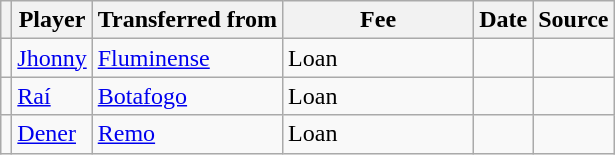<table class="wikitable plainrowheaders sortable">
<tr>
<th></th>
<th scope="col">Player</th>
<th>Transferred from</th>
<th style="width: 120px;">Fee</th>
<th scope="col">Date</th>
<th scope="col">Source</th>
</tr>
<tr>
<td align="center"></td>
<td> <a href='#'>Jhonny</a></td>
<td> <a href='#'>Fluminense</a></td>
<td>Loan</td>
<td></td>
<td></td>
</tr>
<tr>
<td align="center"></td>
<td> <a href='#'>Raí</a></td>
<td> <a href='#'>Botafogo</a></td>
<td>Loan</td>
<td></td>
<td></td>
</tr>
<tr>
<td align="center"></td>
<td> <a href='#'>Dener</a></td>
<td> <a href='#'>Remo</a></td>
<td>Loan</td>
<td></td>
<td></td>
</tr>
</table>
